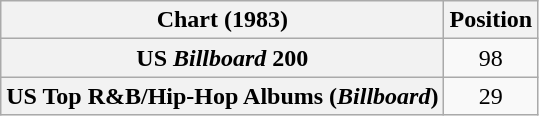<table class="wikitable sortable plainrowheaders" style="text-align:center">
<tr>
<th scope="col">Chart (1983)</th>
<th scope="col">Position</th>
</tr>
<tr>
<th scope="row">US <em>Billboard</em> 200</th>
<td>98</td>
</tr>
<tr>
<th scope="row">US Top R&B/Hip-Hop Albums (<em>Billboard</em>)</th>
<td>29</td>
</tr>
</table>
